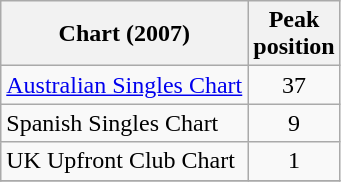<table class="wikitable sortable">
<tr>
<th>Chart (2007)</th>
<th>Peak<br>position</th>
</tr>
<tr>
<td align="left"><a href='#'>Australian Singles Chart</a></td>
<td align="center">37</td>
</tr>
<tr>
<td align="left">Spanish Singles Chart</td>
<td align="center">9</td>
</tr>
<tr>
<td align="left">UK Upfront Club Chart</td>
<td align="center">1</td>
</tr>
<tr>
</tr>
</table>
